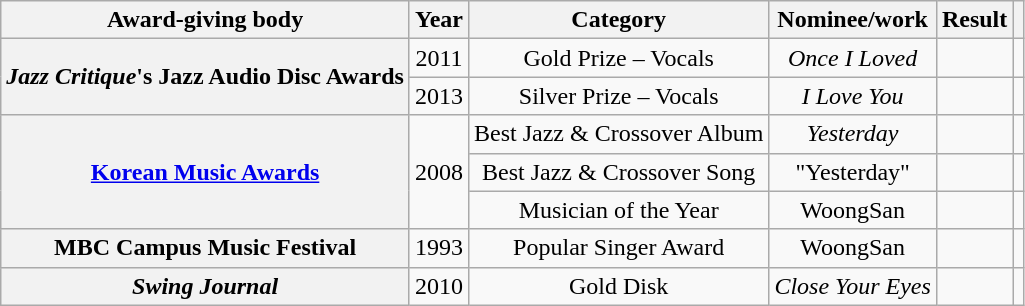<table class="wikitable plainrowheaders sortable" style="text-align:center">
<tr>
<th>Award-giving body</th>
<th>Year</th>
<th>Category</th>
<th>Nominee/work</th>
<th>Result</th>
<th class="unsortable"></th>
</tr>
<tr>
<th scope="row" rowspan="2"><em>Jazz Critique</em>'s Jazz Audio Disc Awards</th>
<td>2011</td>
<td>Gold Prize – Vocals</td>
<td><em>Once I Loved</em></td>
<td></td>
<td></td>
</tr>
<tr>
<td>2013</td>
<td>Silver Prize – Vocals</td>
<td><em>I Love You</em></td>
<td></td>
<td></td>
</tr>
<tr>
<th scope="row" rowspan="3"><a href='#'>Korean Music Awards</a></th>
<td rowspan="3">2008</td>
<td>Best Jazz & Crossover Album</td>
<td><em>Yesterday</em></td>
<td></td>
<td></td>
</tr>
<tr>
<td>Best Jazz & Crossover Song</td>
<td>"Yesterday"</td>
<td></td>
<td></td>
</tr>
<tr>
<td>Musician of the Year</td>
<td>WoongSan</td>
<td></td>
<td></td>
</tr>
<tr>
<th scope="row">MBC Campus Music Festival</th>
<td>1993</td>
<td>Popular Singer Award</td>
<td>WoongSan</td>
<td></td>
<td></td>
</tr>
<tr>
<th scope="row"><em>Swing Journal</em></th>
<td>2010</td>
<td>Gold Disk</td>
<td><em>Close Your Eyes</em></td>
<td></td>
<td></td>
</tr>
</table>
